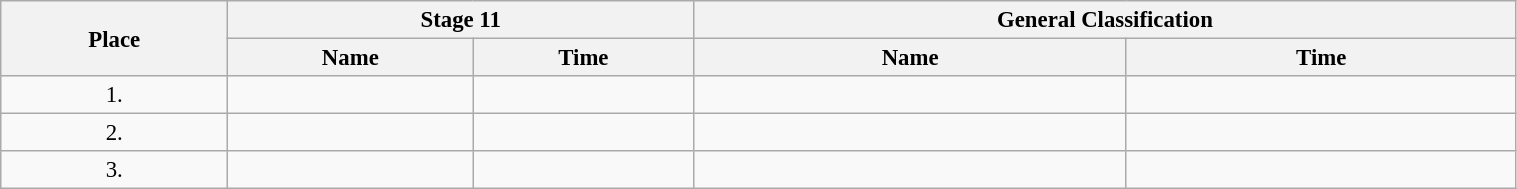<table class="wikitable"  style="font-size:95%; width:80%;">
<tr>
<th rowspan="2">Place</th>
<th colspan="2">Stage 11</th>
<th colspan="2">General Classification</th>
</tr>
<tr>
<th>Name</th>
<th>Time</th>
<th>Name</th>
<th>Time</th>
</tr>
<tr>
<td style="text-align:center;">1.</td>
<td></td>
<td></td>
<td></td>
<td></td>
</tr>
<tr>
<td style="text-align:center;">2.</td>
<td></td>
<td></td>
<td></td>
<td></td>
</tr>
<tr>
<td style="text-align:center;">3.</td>
<td></td>
<td></td>
<td></td>
<td></td>
</tr>
</table>
